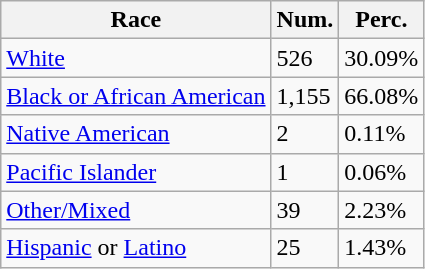<table class="wikitable">
<tr>
<th>Race</th>
<th>Num.</th>
<th>Perc.</th>
</tr>
<tr>
<td><a href='#'>White</a></td>
<td>526</td>
<td>30.09%</td>
</tr>
<tr>
<td><a href='#'>Black or African American</a></td>
<td>1,155</td>
<td>66.08%</td>
</tr>
<tr>
<td><a href='#'>Native American</a></td>
<td>2</td>
<td>0.11%</td>
</tr>
<tr>
<td><a href='#'>Pacific Islander</a></td>
<td>1</td>
<td>0.06%</td>
</tr>
<tr>
<td><a href='#'>Other/Mixed</a></td>
<td>39</td>
<td>2.23%</td>
</tr>
<tr>
<td><a href='#'>Hispanic</a> or <a href='#'>Latino</a></td>
<td>25</td>
<td>1.43%</td>
</tr>
</table>
